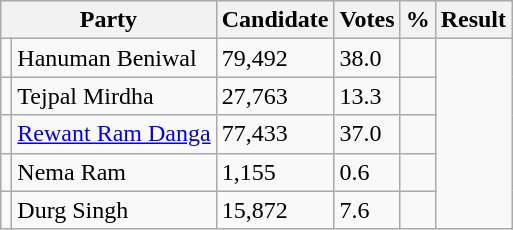<table class="wikitable">
<tr>
<th colspan=2>Party</th>
<th>Candidate</th>
<th>Votes</th>
<th>%</th>
<th>Result</th>
</tr>
<tr>
<td></td>
<td>Hanuman Beniwal</td>
<td>79,492</td>
<td>38.0</td>
<td></td>
</tr>
<tr>
<td></td>
<td>Tejpal Mirdha</td>
<td>27,763</td>
<td>13.3</td>
<td></td>
</tr>
<tr>
<td></td>
<td><a href='#'>Rewant Ram Danga</a></td>
<td>77,433</td>
<td>37.0</td>
<td></td>
</tr>
<tr>
<td></td>
<td>Nema Ram</td>
<td>1,155</td>
<td>0.6</td>
<td></td>
</tr>
<tr>
<td></td>
<td>Durg Singh</td>
<td>15,872</td>
<td>7.6</td>
<td></td>
</tr>
</table>
